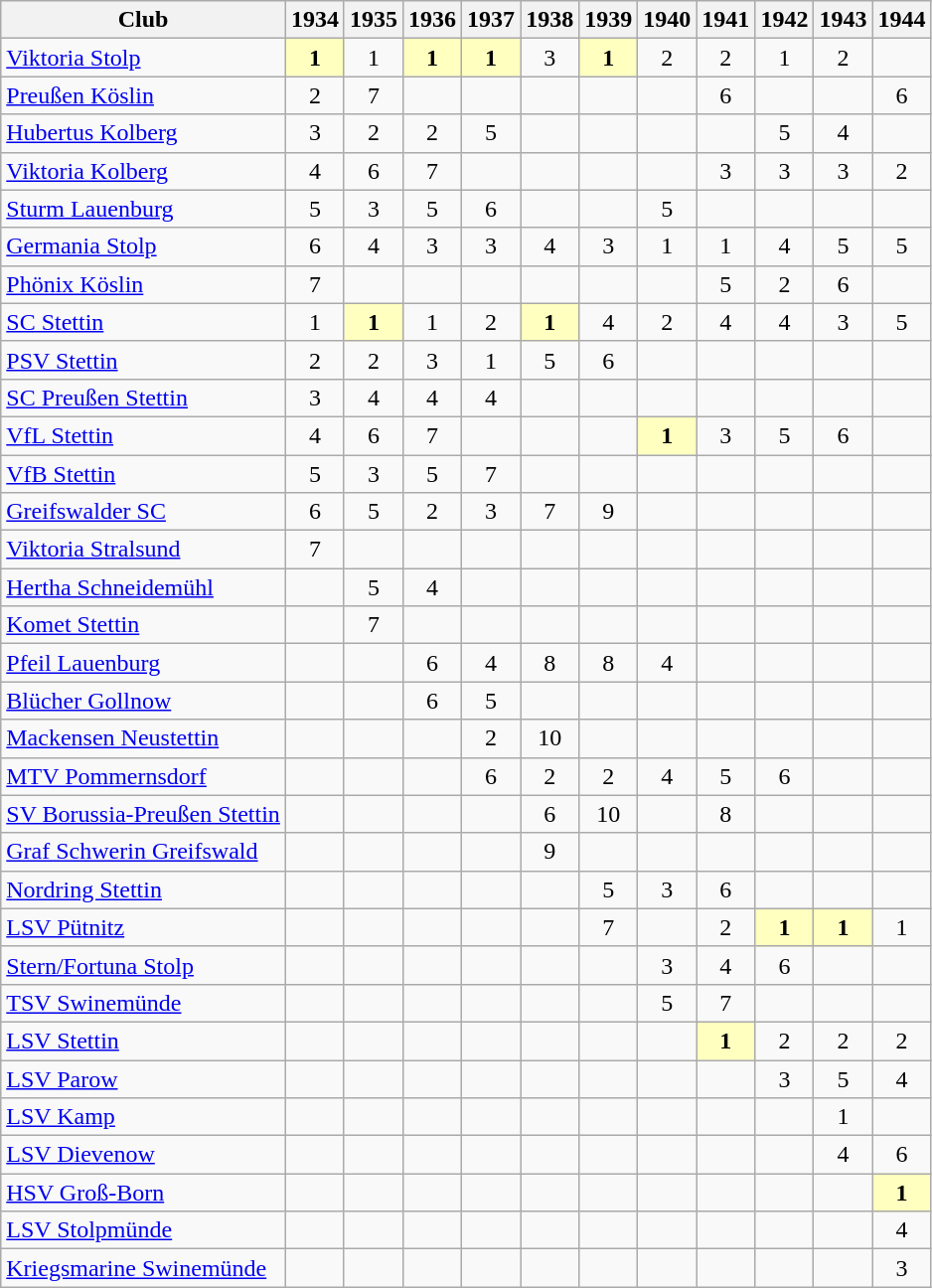<table class="wikitable">
<tr>
<th>Club</th>
<th>1934</th>
<th>1935</th>
<th>1936</th>
<th>1937</th>
<th>1938</th>
<th>1939</th>
<th>1940</th>
<th>1941</th>
<th>1942</th>
<th>1943</th>
<th>1944</th>
</tr>
<tr align="center">
<td align="left"><a href='#'>Viktoria Stolp</a></td>
<td bgcolor="#ffffbf"><strong>1</strong></td>
<td>1</td>
<td bgcolor="#ffffbf"><strong>1</strong></td>
<td bgcolor="#ffffbf"><strong>1</strong></td>
<td>3</td>
<td bgcolor="#ffffbf"><strong>1</strong></td>
<td>2</td>
<td>2</td>
<td>1</td>
<td>2</td>
<td></td>
</tr>
<tr align="center">
<td align="left"><a href='#'>Preußen Köslin</a></td>
<td>2</td>
<td>7</td>
<td></td>
<td></td>
<td></td>
<td></td>
<td></td>
<td>6</td>
<td></td>
<td></td>
<td>6</td>
</tr>
<tr align="center">
<td align="left"><a href='#'>Hubertus Kolberg</a></td>
<td>3</td>
<td>2</td>
<td>2</td>
<td>5</td>
<td></td>
<td></td>
<td></td>
<td></td>
<td>5</td>
<td>4</td>
<td></td>
</tr>
<tr align="center">
<td align="left"><a href='#'>Viktoria Kolberg</a></td>
<td>4</td>
<td>6</td>
<td>7</td>
<td></td>
<td></td>
<td></td>
<td></td>
<td>3</td>
<td>3</td>
<td>3</td>
<td>2</td>
</tr>
<tr align="center">
<td align="left"><a href='#'>Sturm Lauenburg</a></td>
<td>5</td>
<td>3</td>
<td>5</td>
<td>6</td>
<td></td>
<td></td>
<td>5</td>
<td></td>
<td></td>
<td></td>
<td></td>
</tr>
<tr align="center">
<td align="left"><a href='#'>Germania Stolp</a></td>
<td>6</td>
<td>4</td>
<td>3</td>
<td>3</td>
<td>4</td>
<td>3</td>
<td>1</td>
<td>1</td>
<td>4</td>
<td>5</td>
<td>5</td>
</tr>
<tr align="center">
<td align="left"><a href='#'>Phönix Köslin</a></td>
<td>7</td>
<td></td>
<td></td>
<td></td>
<td></td>
<td></td>
<td></td>
<td>5</td>
<td>2</td>
<td>6</td>
<td></td>
</tr>
<tr align="center">
<td align="left"><a href='#'>SC Stettin</a></td>
<td>1</td>
<td bgcolor="#ffffbf"><strong>1</strong></td>
<td>1</td>
<td>2</td>
<td bgcolor="#ffffbf"><strong>1</strong></td>
<td>4</td>
<td>2</td>
<td>4</td>
<td>4</td>
<td>3</td>
<td>5</td>
</tr>
<tr align="center">
<td align="left"><a href='#'>PSV Stettin</a></td>
<td>2</td>
<td>2</td>
<td>3</td>
<td>1</td>
<td>5</td>
<td>6</td>
<td></td>
<td></td>
<td></td>
<td></td>
<td></td>
</tr>
<tr align="center">
<td align="left"><a href='#'>SC Preußen Stettin</a></td>
<td>3</td>
<td>4</td>
<td>4</td>
<td>4</td>
<td></td>
<td></td>
<td></td>
<td></td>
<td></td>
<td></td>
<td></td>
</tr>
<tr align="center">
<td align="left"><a href='#'>VfL Stettin</a></td>
<td>4</td>
<td>6</td>
<td>7</td>
<td></td>
<td></td>
<td></td>
<td bgcolor="#ffffbf"><strong>1</strong></td>
<td>3</td>
<td>5</td>
<td>6</td>
<td></td>
</tr>
<tr align="center">
<td align="left"><a href='#'>VfB Stettin</a></td>
<td>5</td>
<td>3</td>
<td>5</td>
<td>7</td>
<td></td>
<td></td>
<td></td>
<td></td>
<td></td>
<td></td>
<td></td>
</tr>
<tr align="center">
<td align="left"><a href='#'>Greifswalder SC</a></td>
<td>6</td>
<td>5</td>
<td>2</td>
<td>3</td>
<td>7</td>
<td>9</td>
<td></td>
<td></td>
<td></td>
<td></td>
<td></td>
</tr>
<tr align="center">
<td align="left"><a href='#'>Viktoria Stralsund</a></td>
<td>7</td>
<td></td>
<td></td>
<td></td>
<td></td>
<td></td>
<td></td>
<td></td>
<td></td>
<td></td>
<td></td>
</tr>
<tr align="center">
<td align="left"><a href='#'>Hertha Schneidemühl</a></td>
<td></td>
<td>5</td>
<td>4</td>
<td></td>
<td></td>
<td></td>
<td></td>
<td></td>
<td></td>
<td></td>
<td></td>
</tr>
<tr align="center">
<td align="left"><a href='#'>Komet Stettin</a></td>
<td></td>
<td>7</td>
<td></td>
<td></td>
<td></td>
<td></td>
<td></td>
<td></td>
<td></td>
<td></td>
<td></td>
</tr>
<tr align="center">
<td align="left"><a href='#'>Pfeil Lauenburg</a></td>
<td></td>
<td></td>
<td>6</td>
<td>4</td>
<td>8</td>
<td>8</td>
<td>4</td>
<td></td>
<td></td>
<td></td>
<td></td>
</tr>
<tr align="center">
<td align="left"><a href='#'>Blücher Gollnow</a></td>
<td></td>
<td></td>
<td>6</td>
<td>5</td>
<td></td>
<td></td>
<td></td>
<td></td>
<td></td>
<td></td>
<td></td>
</tr>
<tr align="center">
<td align="left"><a href='#'>Mackensen Neustettin</a></td>
<td></td>
<td></td>
<td></td>
<td>2</td>
<td>10</td>
<td></td>
<td></td>
<td></td>
<td></td>
<td></td>
<td></td>
</tr>
<tr align="center">
<td align="left"><a href='#'>MTV Pommernsdorf</a></td>
<td></td>
<td></td>
<td></td>
<td>6</td>
<td>2</td>
<td>2</td>
<td>4</td>
<td>5</td>
<td>6</td>
<td></td>
<td></td>
</tr>
<tr align="center">
<td align="left"><a href='#'>SV Borussia-Preußen Stettin</a></td>
<td></td>
<td></td>
<td></td>
<td></td>
<td>6</td>
<td>10</td>
<td></td>
<td>8</td>
<td></td>
<td></td>
<td></td>
</tr>
<tr align="center">
<td align="left"><a href='#'>Graf Schwerin Greifswald</a></td>
<td></td>
<td></td>
<td></td>
<td></td>
<td>9</td>
<td></td>
<td></td>
<td></td>
<td></td>
<td></td>
<td></td>
</tr>
<tr align="center">
<td align="left"><a href='#'>Nordring Stettin</a></td>
<td></td>
<td></td>
<td></td>
<td></td>
<td></td>
<td>5</td>
<td>3</td>
<td>6</td>
<td></td>
<td></td>
<td></td>
</tr>
<tr align="center">
<td align="left"><a href='#'>LSV Pütnitz</a></td>
<td></td>
<td></td>
<td></td>
<td></td>
<td></td>
<td>7</td>
<td></td>
<td>2</td>
<td bgcolor="#ffffbf"><strong>1</strong></td>
<td bgcolor="#ffffbf"><strong>1</strong></td>
<td>1</td>
</tr>
<tr align="center">
<td align="left"><a href='#'>Stern/Fortuna Stolp</a></td>
<td></td>
<td></td>
<td></td>
<td></td>
<td></td>
<td></td>
<td>3</td>
<td>4</td>
<td>6</td>
<td></td>
<td></td>
</tr>
<tr align="center">
<td align="left"><a href='#'>TSV Swinemünde</a></td>
<td></td>
<td></td>
<td></td>
<td></td>
<td></td>
<td></td>
<td>5</td>
<td>7</td>
<td></td>
<td></td>
<td></td>
</tr>
<tr align="center">
<td align="left"><a href='#'>LSV Stettin</a></td>
<td></td>
<td></td>
<td></td>
<td></td>
<td></td>
<td></td>
<td></td>
<td bgcolor="#ffffbf"><strong>1</strong></td>
<td>2</td>
<td>2</td>
<td>2</td>
</tr>
<tr align="center">
<td align="left"><a href='#'>LSV Parow</a></td>
<td></td>
<td></td>
<td></td>
<td></td>
<td></td>
<td></td>
<td></td>
<td></td>
<td>3</td>
<td>5</td>
<td>4</td>
</tr>
<tr align="center">
<td align="left"><a href='#'>LSV Kamp</a></td>
<td></td>
<td></td>
<td></td>
<td></td>
<td></td>
<td></td>
<td></td>
<td></td>
<td></td>
<td>1</td>
<td></td>
</tr>
<tr align="center">
<td align="left"><a href='#'>LSV Dievenow</a></td>
<td></td>
<td></td>
<td></td>
<td></td>
<td></td>
<td></td>
<td></td>
<td></td>
<td></td>
<td>4</td>
<td>6</td>
</tr>
<tr align="center">
<td align="left"><a href='#'>HSV Groß-Born</a></td>
<td></td>
<td></td>
<td></td>
<td></td>
<td></td>
<td></td>
<td></td>
<td></td>
<td></td>
<td></td>
<td bgcolor="#ffffbf"><strong>1</strong></td>
</tr>
<tr align="center">
<td align="left"><a href='#'>LSV Stolpmünde</a></td>
<td></td>
<td></td>
<td></td>
<td></td>
<td></td>
<td></td>
<td></td>
<td></td>
<td></td>
<td></td>
<td>4</td>
</tr>
<tr align="center">
<td align="left"><a href='#'>Kriegsmarine Swinemünde</a></td>
<td></td>
<td></td>
<td></td>
<td></td>
<td></td>
<td></td>
<td></td>
<td></td>
<td></td>
<td></td>
<td>3</td>
</tr>
</table>
